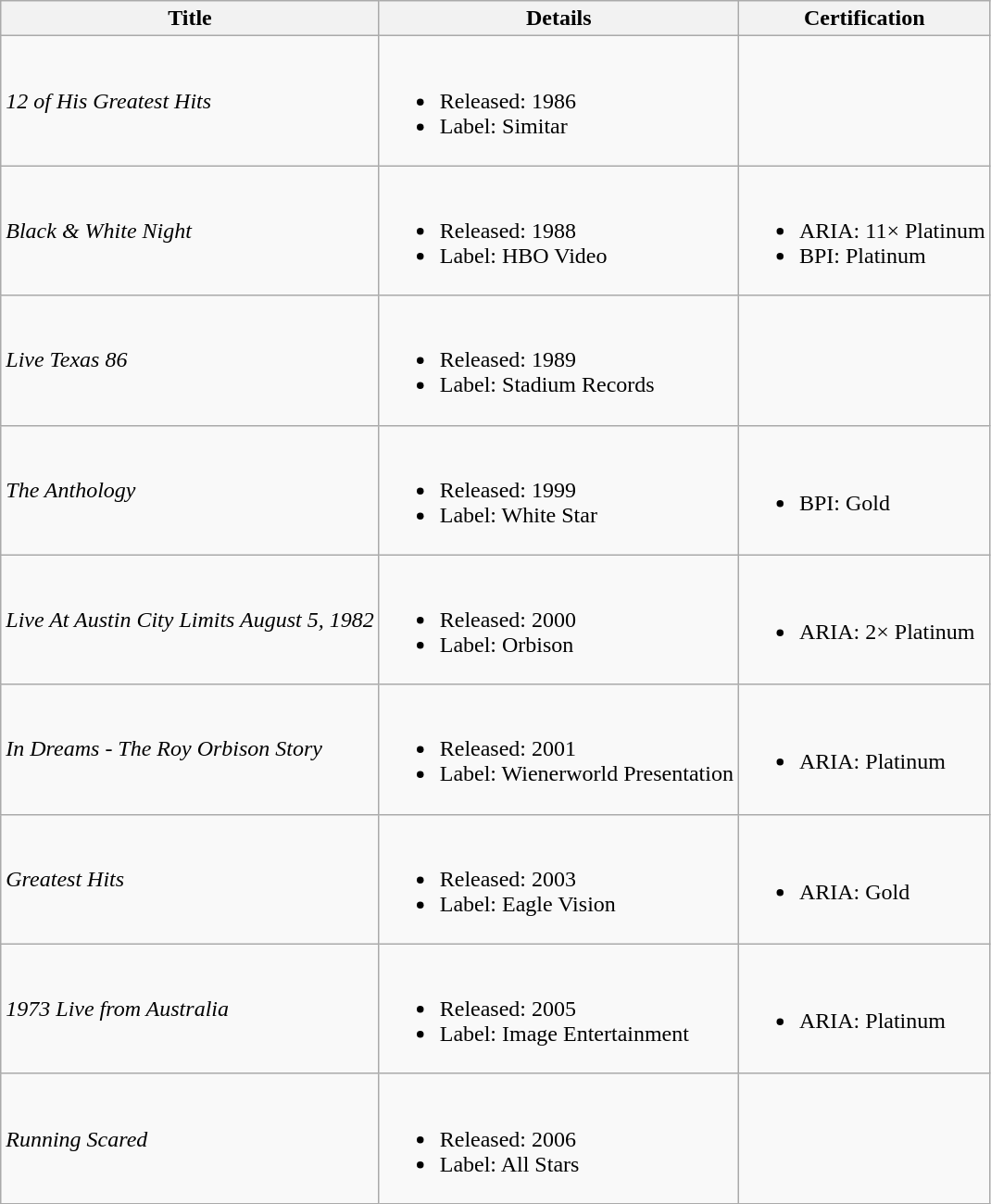<table class="wikitable">
<tr>
<th>Title</th>
<th>Details</th>
<th>Certification</th>
</tr>
<tr>
<td scope="row"><em>12 of His Greatest Hits </em></td>
<td><br><ul><li>Released: 1986</li><li>Label: Simitar</li></ul></td>
<td></td>
</tr>
<tr>
<td scope="row"><em>Black & White Night</em></td>
<td><br><ul><li>Released: 1988</li><li>Label: HBO Video</li></ul></td>
<td><br><ul><li>ARIA: 11× Platinum</li><li>BPI: Platinum</li></ul></td>
</tr>
<tr>
<td scope="row"><em>Live Texas 86</em></td>
<td><br><ul><li>Released: 1989</li><li>Label: Stadium Records</li></ul></td>
<td></td>
</tr>
<tr>
<td scope="row"><em>The Anthology</em></td>
<td><br><ul><li>Released: 1999</li><li>Label: White Star</li></ul></td>
<td><br><ul><li>BPI: Gold</li></ul></td>
</tr>
<tr>
<td scope="row"><em>Live At Austin City Limits August 5, 1982</em></td>
<td><br><ul><li>Released: 2000</li><li>Label: Orbison</li></ul></td>
<td><br><ul><li>ARIA: 2× Platinum</li></ul></td>
</tr>
<tr>
<td scope="row"><em>In Dreams - The Roy Orbison Story</em></td>
<td><br><ul><li>Released: 2001</li><li>Label: Wienerworld Presentation</li></ul></td>
<td><br><ul><li>ARIA: Platinum</li></ul></td>
</tr>
<tr>
<td scope="row"><em>Greatest Hits</em></td>
<td><br><ul><li>Released: 2003</li><li>Label: Eagle Vision</li></ul></td>
<td><br><ul><li>ARIA: Gold</li></ul></td>
</tr>
<tr>
<td scope="row"><em>1973 Live from Australia</em></td>
<td><br><ul><li>Released: 2005</li><li>Label: Image Entertainment</li></ul></td>
<td><br><ul><li>ARIA: Platinum</li></ul></td>
</tr>
<tr>
<td scope="row"><em>Running Scared</em></td>
<td><br><ul><li>Released: 2006</li><li>Label: All Stars</li></ul></td>
<td></td>
</tr>
</table>
